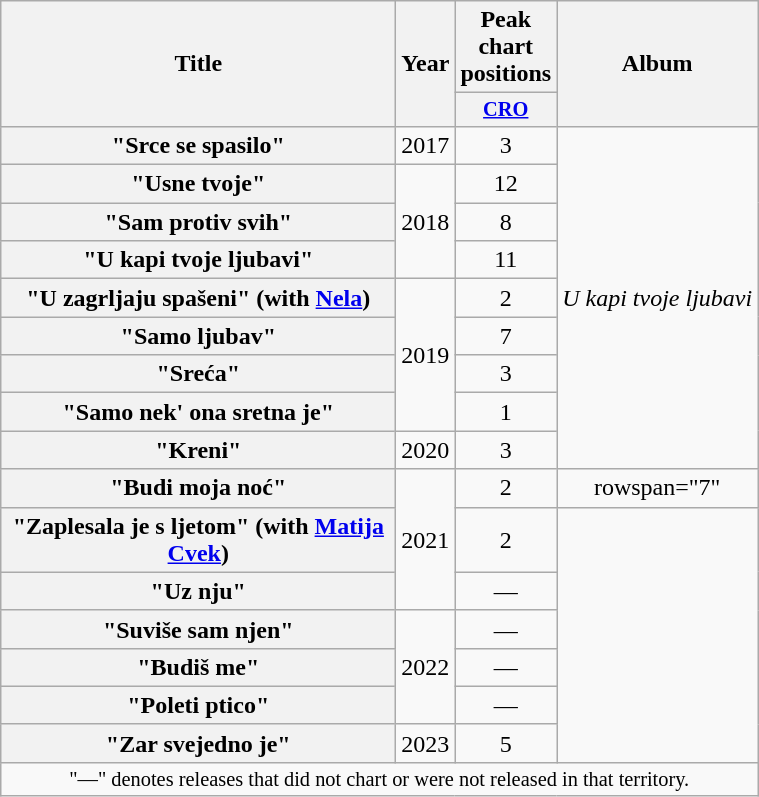<table class="wikitable plainrowheaders" style="text-align:center;">
<tr>
<th scope="col" rowspan="2" style="width:16em;">Title</th>
<th scope="col" rowspan="2" style="width:1em;">Year</th>
<th scope="col" colspan="1">Peak chart positions</th>
<th scope="col" rowspan="2">Album</th>
</tr>
<tr>
<th scope="col" style="width:3em;font-size:85%;"><a href='#'>CRO</a><br></th>
</tr>
<tr>
<th scope="row">"Srce se spasilo"</th>
<td>2017</td>
<td>3</td>
<td rowspan="9"><em>U kapi tvoje ljubavi</em></td>
</tr>
<tr>
<th scope="row">"Usne tvoje"</th>
<td rowspan="3">2018</td>
<td>12</td>
</tr>
<tr>
<th scope="row">"Sam protiv svih"</th>
<td>8</td>
</tr>
<tr>
<th scope="row">"U kapi tvoje ljubavi"</th>
<td>11</td>
</tr>
<tr>
<th scope="row">"U zagrljaju spašeni" <span>(with <a href='#'>Nela</a>)</span></th>
<td rowspan="4">2019</td>
<td>2</td>
</tr>
<tr>
<th scope="row">"Samo ljubav"</th>
<td>7</td>
</tr>
<tr>
<th scope="row">"Sreća"</th>
<td>3</td>
</tr>
<tr>
<th scope="row">"Samo nek' ona sretna je"</th>
<td>1</td>
</tr>
<tr>
<th scope="row">"Kreni"</th>
<td rowspan="1">2020</td>
<td>3</td>
</tr>
<tr>
<th scope="row">"Budi moja noć"</th>
<td rowspan="3">2021</td>
<td>2</td>
<td>rowspan="7" </td>
</tr>
<tr>
<th scope="row">"Zaplesala je s ljetom" <span>(with <a href='#'>Matija Cvek</a>)</span></th>
<td>2</td>
</tr>
<tr>
<th scope="row">"Uz nju"</th>
<td>—</td>
</tr>
<tr>
<th scope="row">"Suviše sam njen"</th>
<td rowspan="3">2022</td>
<td>—</td>
</tr>
<tr>
<th scope="row">"Budiš me"</th>
<td>—</td>
</tr>
<tr>
<th scope="row">"Poleti ptico"</th>
<td>—</td>
</tr>
<tr>
<th scope="row">"Zar svejedno je"</th>
<td rowspan="1">2023</td>
<td>5</td>
</tr>
<tr>
<td colspan="22" style="text-align:center; font-size:85%;">"—" denotes releases that did not chart or were not released in that territory.</td>
</tr>
</table>
